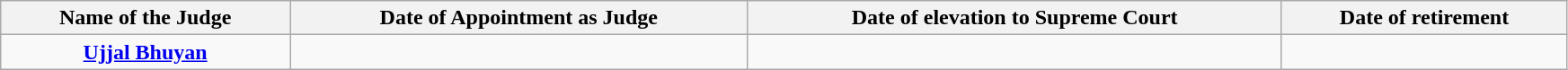<table class="wikitable static-row-numbers static-row-header" style="text-align:center" width="92%">
<tr>
<th>Name of the Judge</th>
<th>Date of Appointment as Judge</th>
<th>Date of elevation to Supreme Court</th>
<th>Date of retirement</th>
</tr>
<tr>
<td><strong><a href='#'>Ujjal Bhuyan</a></strong></td>
<td></td>
<td></td>
<td></td>
</tr>
</table>
